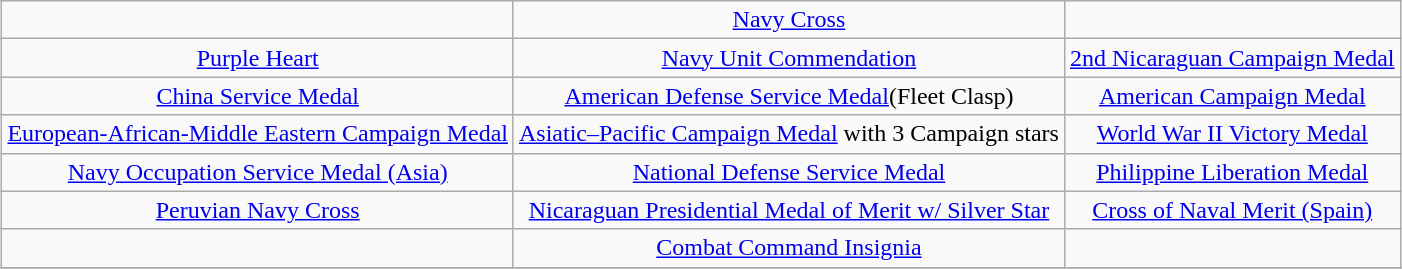<table class="wikitable" style="margin:1em auto; text-align:center;">
<tr>
<td></td>
<td><a href='#'>Navy Cross</a></td>
<td></td>
</tr>
<tr>
<td><a href='#'>Purple Heart</a></td>
<td><a href='#'>Navy Unit Commendation</a></td>
<td><a href='#'>2nd Nicaraguan Campaign Medal</a></td>
</tr>
<tr>
<td><a href='#'>China Service Medal</a></td>
<td><a href='#'>American Defense Service Medal</a>(Fleet Clasp)</td>
<td><a href='#'>American Campaign Medal</a></td>
</tr>
<tr>
<td><a href='#'>European-African-Middle Eastern Campaign Medal</a></td>
<td><a href='#'>Asiatic–Pacific Campaign Medal</a> with 3 Campaign stars</td>
<td><a href='#'>World War II Victory Medal</a></td>
</tr>
<tr>
<td><a href='#'>Navy Occupation Service Medal (Asia)</a></td>
<td><a href='#'>National Defense Service Medal</a></td>
<td><a href='#'>Philippine Liberation Medal</a></td>
</tr>
<tr>
<td><a href='#'>Peruvian Navy Cross</a></td>
<td><a href='#'>Nicaraguan Presidential Medal of Merit w/ Silver Star</a></td>
<td><a href='#'>Cross of Naval Merit (Spain)</a></td>
</tr>
<tr>
<td></td>
<td><a href='#'>Combat Command Insignia</a></td>
<td></td>
</tr>
<tr>
</tr>
</table>
